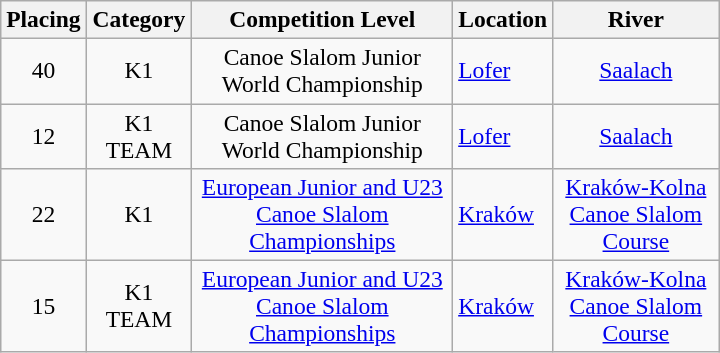<table class="wikitable" style="font-size:98%;width:480px;text-align:center;">
<tr>
<th>Placing</th>
<th>Category</th>
<th>Competition Level</th>
<th>Location</th>
<th>River</th>
</tr>
<tr>
<td>40</td>
<td>K1</td>
<td>Canoe Slalom Junior World Championship</td>
<td align="left"> <a href='#'>Lofer</a></td>
<td><a href='#'>Saalach</a></td>
</tr>
<tr>
<td>12</td>
<td>K1 TEAM</td>
<td>Canoe Slalom Junior World Championship</td>
<td align="left"> <a href='#'>Lofer</a></td>
<td><a href='#'>Saalach</a></td>
</tr>
<tr>
<td>22</td>
<td>K1</td>
<td><a href='#'>European Junior and U23 Canoe Slalom Championships</a></td>
<td align="left"> <a href='#'>Kraków</a></td>
<td><a href='#'>Kraków-Kolna Canoe Slalom Course</a></td>
</tr>
<tr>
<td>15</td>
<td>K1 TEAM</td>
<td><a href='#'>European Junior and U23 Canoe Slalom Championships</a></td>
<td align="left"> <a href='#'>Kraków</a></td>
<td><a href='#'>Kraków-Kolna Canoe Slalom Course</a></td>
</tr>
</table>
